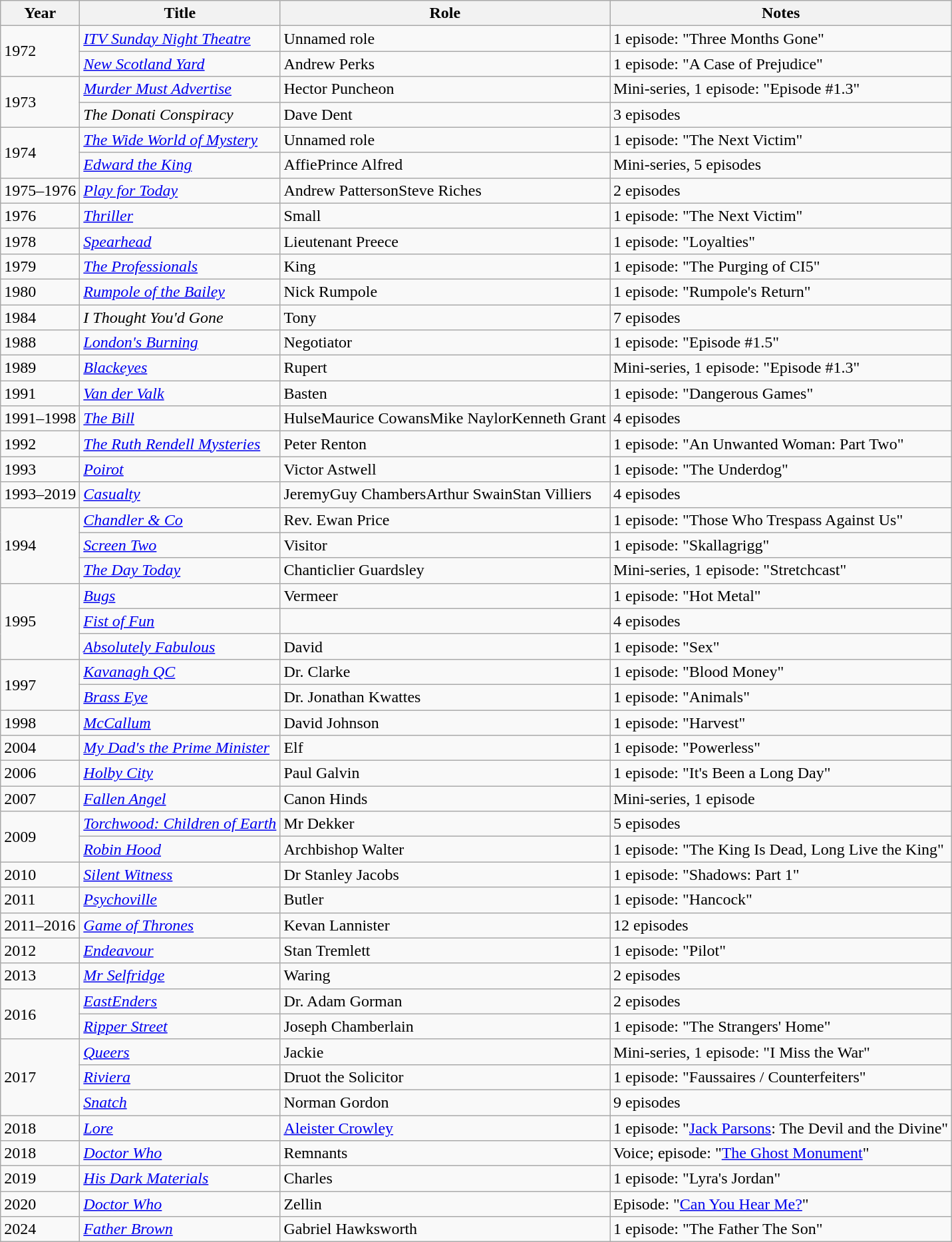<table class="wikitable">
<tr>
<th>Year</th>
<th>Title</th>
<th>Role</th>
<th>Notes</th>
</tr>
<tr>
<td rowspan="2">1972</td>
<td><em><a href='#'>ITV Sunday Night Theatre</a></em></td>
<td>Unnamed role</td>
<td>1 episode: "Three Months Gone"</td>
</tr>
<tr>
<td><em><a href='#'>New Scotland Yard</a></em></td>
<td>Andrew Perks</td>
<td>1 episode: "A Case of Prejudice"</td>
</tr>
<tr>
<td rowspan="2">1973</td>
<td><em><a href='#'>Murder Must Advertise</a></em></td>
<td>Hector Puncheon</td>
<td>Mini-series, 1 episode: "Episode #1.3"</td>
</tr>
<tr>
<td><em>The Donati Conspiracy</em></td>
<td>Dave Dent</td>
<td>3 episodes</td>
</tr>
<tr>
<td rowspan="2">1974</td>
<td><em><a href='#'>The Wide World of Mystery</a></em></td>
<td>Unnamed role</td>
<td>1 episode: "The Next Victim"</td>
</tr>
<tr>
<td><em><a href='#'>Edward the King</a></em></td>
<td>AffiePrince Alfred</td>
<td>Mini-series, 5 episodes</td>
</tr>
<tr>
<td>1975–1976</td>
<td><em><a href='#'>Play for Today</a></em></td>
<td>Andrew PattersonSteve Riches</td>
<td>2 episodes</td>
</tr>
<tr>
<td>1976</td>
<td><em><a href='#'>Thriller</a></em></td>
<td>Small</td>
<td>1 episode: "The Next Victim"</td>
</tr>
<tr>
<td>1978</td>
<td><em><a href='#'>Spearhead</a></em></td>
<td>Lieutenant Preece</td>
<td>1 episode: "Loyalties"</td>
</tr>
<tr>
<td>1979</td>
<td><em><a href='#'>The Professionals</a></em></td>
<td>King</td>
<td>1 episode: "The Purging of CI5"</td>
</tr>
<tr>
<td>1980</td>
<td><em><a href='#'>Rumpole of the Bailey</a></em></td>
<td>Nick Rumpole</td>
<td>1 episode: "Rumpole's Return"</td>
</tr>
<tr>
<td>1984</td>
<td><em>I Thought You'd Gone</em></td>
<td>Tony</td>
<td>7 episodes</td>
</tr>
<tr>
<td>1988</td>
<td><em><a href='#'>London's Burning</a></em></td>
<td>Negotiator</td>
<td>1 episode: "Episode #1.5"</td>
</tr>
<tr>
<td>1989</td>
<td><em><a href='#'>Blackeyes</a></em></td>
<td>Rupert</td>
<td>Mini-series, 1 episode: "Episode #1.3"</td>
</tr>
<tr>
<td>1991</td>
<td><em><a href='#'>Van der Valk</a></em></td>
<td>Basten</td>
<td>1 episode: "Dangerous Games"</td>
</tr>
<tr>
<td>1991–1998</td>
<td><em><a href='#'>The Bill</a></em></td>
<td>HulseMaurice CowansMike NaylorKenneth Grant</td>
<td>4 episodes</td>
</tr>
<tr>
<td>1992</td>
<td><em><a href='#'>The Ruth Rendell Mysteries</a></em></td>
<td>Peter Renton</td>
<td>1 episode: "An Unwanted Woman: Part Two"</td>
</tr>
<tr>
<td>1993</td>
<td><em><a href='#'>Poirot</a></em></td>
<td>Victor Astwell</td>
<td>1 episode: "The Underdog"</td>
</tr>
<tr>
<td>1993–2019</td>
<td><em><a href='#'>Casualty</a></em></td>
<td>JeremyGuy ChambersArthur SwainStan Villiers</td>
<td>4 episodes</td>
</tr>
<tr>
<td rowspan="3">1994</td>
<td><em><a href='#'>Chandler & Co</a></em></td>
<td>Rev. Ewan Price</td>
<td>1 episode: "Those Who Trespass Against Us"</td>
</tr>
<tr>
<td><em><a href='#'>Screen Two</a></em></td>
<td>Visitor</td>
<td>1 episode: "Skallagrigg"</td>
</tr>
<tr>
<td><em><a href='#'>The Day Today</a></em></td>
<td>Chanticlier Guardsley</td>
<td>Mini-series, 1 episode: "Stretchcast"</td>
</tr>
<tr>
<td rowspan="3">1995</td>
<td><em><a href='#'>Bugs</a></em></td>
<td>Vermeer</td>
<td>1 episode: "Hot Metal"</td>
</tr>
<tr>
<td><em><a href='#'>Fist of Fun</a></em></td>
<td></td>
<td>4 episodes</td>
</tr>
<tr>
<td><em><a href='#'>Absolutely Fabulous</a></em></td>
<td>David</td>
<td>1 episode: "Sex"</td>
</tr>
<tr>
<td rowspan="2">1997</td>
<td><em><a href='#'>Kavanagh QC</a></em></td>
<td>Dr. Clarke</td>
<td>1 episode: "Blood Money"</td>
</tr>
<tr>
<td><em><a href='#'>Brass Eye</a></em></td>
<td>Dr. Jonathan Kwattes</td>
<td>1 episode: "Animals"</td>
</tr>
<tr>
<td>1998</td>
<td><em><a href='#'>McCallum</a></em></td>
<td>David Johnson</td>
<td>1 episode: "Harvest"</td>
</tr>
<tr>
<td>2004</td>
<td><em><a href='#'>My Dad's the Prime Minister</a></em></td>
<td>Elf</td>
<td>1 episode: "Powerless"</td>
</tr>
<tr>
<td>2006</td>
<td><em><a href='#'>Holby City</a></em></td>
<td>Paul Galvin</td>
<td>1 episode: "It's Been a Long Day"</td>
</tr>
<tr>
<td>2007</td>
<td><em><a href='#'>Fallen Angel</a></em></td>
<td>Canon Hinds</td>
<td>Mini-series, 1 episode</td>
</tr>
<tr>
<td rowspan="2">2009</td>
<td><em><a href='#'>Torchwood: Children of Earth</a></em></td>
<td>Mr Dekker</td>
<td>5 episodes</td>
</tr>
<tr>
<td><em><a href='#'>Robin Hood</a></em></td>
<td>Archbishop Walter</td>
<td>1 episode: "The King Is Dead, Long Live the King"</td>
</tr>
<tr>
<td>2010</td>
<td><em><a href='#'>Silent Witness</a></em></td>
<td>Dr Stanley Jacobs</td>
<td>1 episode: "Shadows: Part 1"</td>
</tr>
<tr>
<td>2011</td>
<td><em><a href='#'>Psychoville</a></em></td>
<td>Butler</td>
<td>1 episode: "Hancock"</td>
</tr>
<tr>
<td>2011–2016</td>
<td><em><a href='#'>Game of Thrones</a></em></td>
<td>Kevan Lannister</td>
<td>12 episodes</td>
</tr>
<tr>
<td>2012</td>
<td><em><a href='#'>Endeavour</a></em></td>
<td>Stan Tremlett</td>
<td>1 episode: "Pilot"</td>
</tr>
<tr>
<td>2013</td>
<td><em><a href='#'>Mr Selfridge</a></em></td>
<td>Waring</td>
<td>2 episodes</td>
</tr>
<tr>
<td rowspan="2">2016</td>
<td><em><a href='#'>EastEnders</a></em></td>
<td>Dr. Adam Gorman</td>
<td>2 episodes</td>
</tr>
<tr>
<td><em><a href='#'>Ripper Street</a></em></td>
<td>Joseph Chamberlain</td>
<td>1 episode: "The Strangers' Home"</td>
</tr>
<tr>
<td rowspan="3">2017</td>
<td><em><a href='#'>Queers</a></em></td>
<td>Jackie</td>
<td>Mini-series, 1 episode: "I Miss the War"</td>
</tr>
<tr>
<td><em><a href='#'>Riviera</a></em></td>
<td>Druot the Solicitor</td>
<td>1 episode: "Faussaires / Counterfeiters"</td>
</tr>
<tr>
<td><em><a href='#'>Snatch</a></em></td>
<td>Norman Gordon</td>
<td>9 episodes</td>
</tr>
<tr>
<td>2018</td>
<td><em><a href='#'>Lore</a></em></td>
<td><a href='#'>Aleister Crowley</a></td>
<td>1 episode: "<a href='#'>Jack Parsons</a>: The Devil and the Divine"</td>
</tr>
<tr>
<td>2018</td>
<td><em><a href='#'>Doctor Who</a></em></td>
<td>Remnants</td>
<td>Voice; episode: "<a href='#'>The Ghost Monument</a>"</td>
</tr>
<tr>
<td>2019</td>
<td><em><a href='#'>His Dark Materials</a></em></td>
<td>Charles</td>
<td>1 episode: "Lyra's Jordan"</td>
</tr>
<tr>
<td>2020</td>
<td><em><a href='#'>Doctor Who</a></em></td>
<td>Zellin</td>
<td>Episode: "<a href='#'>Can You Hear Me?</a>"</td>
</tr>
<tr>
<td>2024</td>
<td><em><a href='#'>Father Brown</a></em></td>
<td>Gabriel Hawksworth</td>
<td>1 episode: "The Father The Son"</td>
</tr>
</table>
